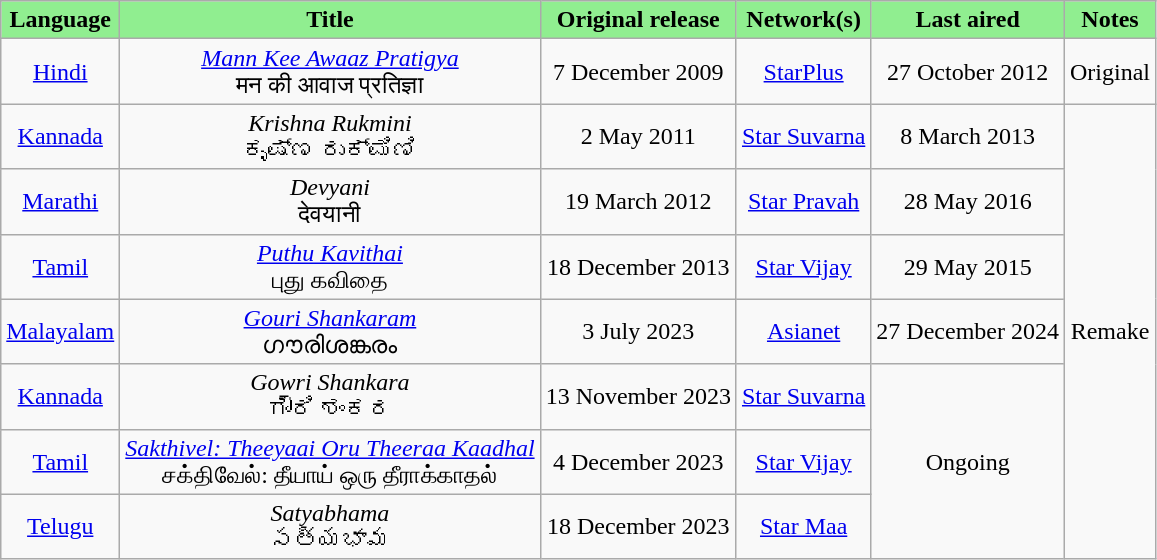<table class="wikitable" style="text-align:center;">
<tr>
<th style="background:LightGreen;">Language</th>
<th style="background:LightGreen;">Title</th>
<th style="background:LightGreen;">Original release</th>
<th style="background:LightGreen;">Network(s)</th>
<th style="background:LightGreen;">Last aired</th>
<th style="background:LightGreen;">Notes</th>
</tr>
<tr>
<td><a href='#'>Hindi</a></td>
<td><em><a href='#'>Mann Kee Awaaz Pratigya</a></em> <br> मन की आवाज प्रतिज्ञा</td>
<td>7 December 2009</td>
<td><a href='#'>StarPlus</a></td>
<td>27 October 2012</td>
<td>Original</td>
</tr>
<tr>
<td><a href='#'>Kannada</a></td>
<td><em>Krishna Rukmini</em> <br> ಕೃಷ್ಣ ರುಕ್ಮಿಣಿ</td>
<td>2 May 2011</td>
<td><a href='#'>Star Suvarna</a></td>
<td>8 March 2013</td>
<td rowspan="7">Remake</td>
</tr>
<tr>
<td><a href='#'>Marathi</a></td>
<td><em>Devyani</em> <br> देवयानी</td>
<td>19 March 2012</td>
<td><a href='#'>Star Pravah</a></td>
<td>28 May 2016</td>
</tr>
<tr>
<td><a href='#'>Tamil</a></td>
<td><em><a href='#'>Puthu Kavithai</a></em> <br> புது கவிதை</td>
<td>18 December 2013</td>
<td><a href='#'>Star Vijay</a></td>
<td>29 May 2015</td>
</tr>
<tr>
<td><a href='#'>Malayalam</a></td>
<td><em><a href='#'>Gouri Shankaram</a></em> <br> ഗൗരിശങ്കരം</td>
<td>3 July 2023</td>
<td><a href='#'>Asianet</a></td>
<td>27 December 2024</td>
</tr>
<tr>
<td><a href='#'>Kannada</a></td>
<td><em>Gowri Shankara</em> <br> ಗೌರಿ ಶಂಕರ</td>
<td>13 November 2023</td>
<td><a href='#'>Star Suvarna</a></td>
<td rowspan="3">Ongoing</td>
</tr>
<tr>
<td><a href='#'>Tamil</a></td>
<td><em><a href='#'>Sakthivel: Theeyaai Oru Theeraa Kaadhal</a></em> <br> சக்திவேல்: தீயாய் ஒரு தீராக்காதல்</td>
<td>4 December 2023</td>
<td><a href='#'>Star Vijay</a></td>
</tr>
<tr>
<td><a href='#'>Telugu</a></td>
<td><em>Satyabhama</em> <br> సత్యభామ</td>
<td>18 December 2023</td>
<td><a href='#'>Star Maa</a></td>
</tr>
</table>
